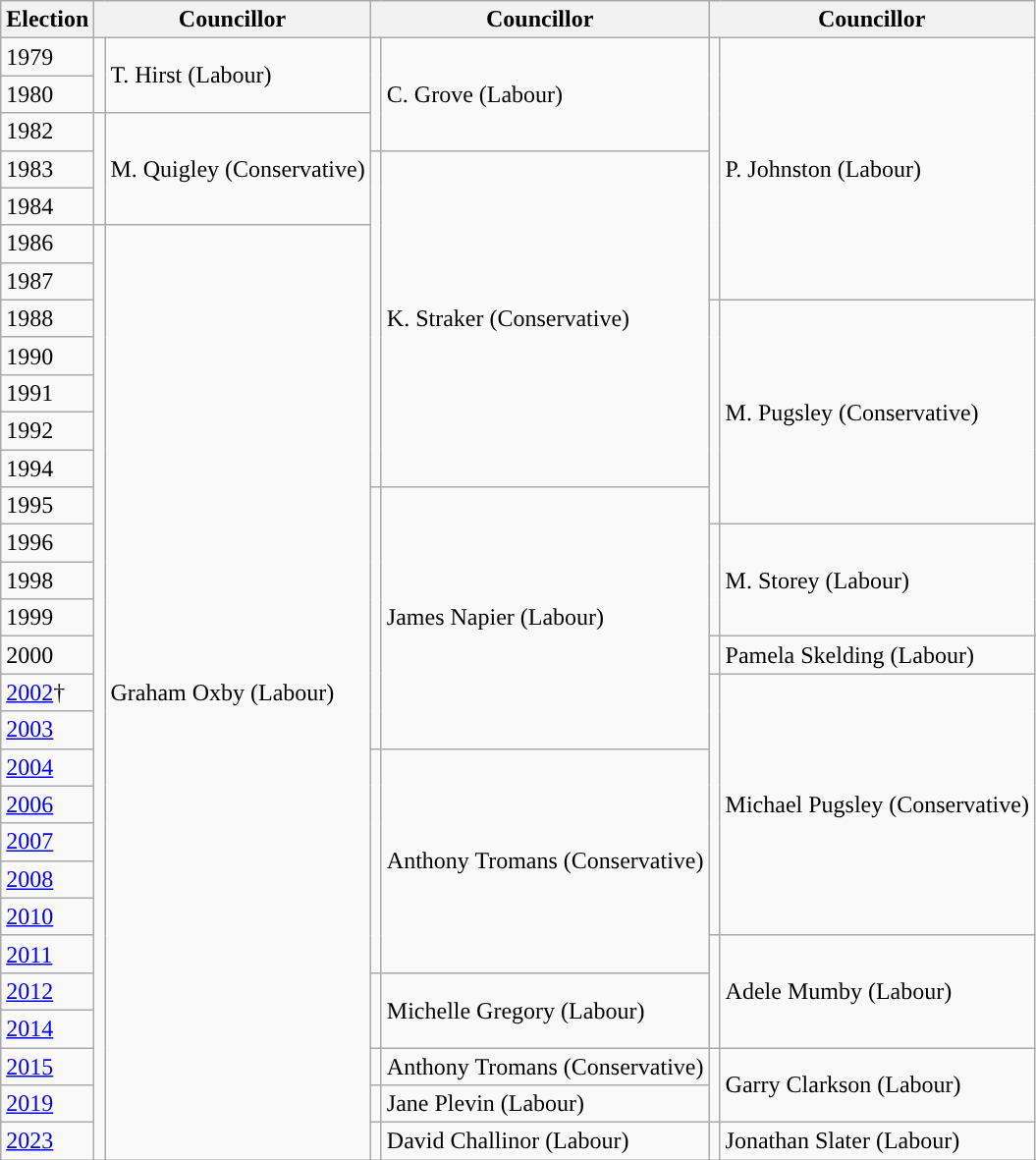<table class="wikitable">
<tr>
<th>Election</th>
<th colspan="2">Councillor</th>
<th colspan="2">Councillor</th>
<th colspan="2">Councillor</th>
</tr>
<tr>
<td>1979</td>
<td rowspan="2" style="background-color: "></td>
<td rowspan="2">T. Hirst (Labour)</td>
<td rowspan="3" style="background-color: "></td>
<td rowspan="3">C. Grove (Labour)</td>
<td rowspan="7" style="background-color: "></td>
<td rowspan="7">P. Johnston (Labour)</td>
</tr>
<tr>
<td>1980</td>
</tr>
<tr>
<td>1982</td>
<td rowspan="3" style="background-color: "></td>
<td rowspan="3">M. Quigley (Conservative)</td>
</tr>
<tr>
<td>1983</td>
<td rowspan="9" style="background-color: "></td>
<td rowspan="9">K. Straker (Conservative)</td>
</tr>
<tr>
<td>1984</td>
</tr>
<tr>
<td>1986</td>
<td rowspan="25" style="background-color: "></td>
<td rowspan="25">Graham Oxby (Labour)</td>
</tr>
<tr>
<td>1987</td>
</tr>
<tr>
<td>1988</td>
<td rowspan="6" style="background-color: "></td>
<td rowspan="6">M. Pugsley (Conservative)</td>
</tr>
<tr>
<td>1990</td>
</tr>
<tr>
<td>1991</td>
</tr>
<tr>
<td>1992</td>
</tr>
<tr>
<td>1994</td>
</tr>
<tr>
<td>1995</td>
<td rowspan="7" style="background-color: "></td>
<td rowspan="7">James Napier (Labour)</td>
</tr>
<tr>
<td>1996</td>
<td rowspan="3" style="background-color: "></td>
<td rowspan="3">M. Storey (Labour)</td>
</tr>
<tr>
<td>1998</td>
</tr>
<tr>
<td>1999</td>
</tr>
<tr>
<td>2000</td>
<td style="background-color: "></td>
<td>Pamela Skelding (Labour)</td>
</tr>
<tr>
<td><a href='#'>2002</a>†</td>
<td rowspan="7" style="background-color: "></td>
<td rowspan="7">Michael Pugsley (Conservative)</td>
</tr>
<tr>
<td><a href='#'>2003</a></td>
</tr>
<tr>
<td><a href='#'>2004</a></td>
<td rowspan="6" style="background-color: "></td>
<td rowspan="6">Anthony Tromans (Conservative)</td>
</tr>
<tr>
<td><a href='#'>2006</a></td>
</tr>
<tr>
<td><a href='#'>2007</a></td>
</tr>
<tr>
<td><a href='#'>2008</a></td>
</tr>
<tr>
<td><a href='#'>2010</a></td>
</tr>
<tr>
<td><a href='#'>2011</a></td>
<td rowspan="3" style="background-color: "></td>
<td rowspan="3">Adele Mumby (Labour)</td>
</tr>
<tr>
<td><a href='#'>2012</a></td>
<td rowspan="2" style="background-color: "></td>
<td rowspan="2">Michelle Gregory (Labour)</td>
</tr>
<tr>
<td><a href='#'>2014</a></td>
</tr>
<tr>
<td><a href='#'>2015</a></td>
<td style="background-color: "></td>
<td>Anthony Tromans (Conservative)</td>
<td rowspan="2" style="background-color: "></td>
<td rowspan="2">Garry Clarkson (Labour)</td>
</tr>
<tr>
<td><a href='#'>2019</a></td>
<td style="background-color: "></td>
<td>Jane Plevin (Labour)</td>
</tr>
<tr>
<td><a href='#'>2023</a></td>
<td style="background-color: "></td>
<td>David Challinor (Labour)</td>
<td style="background-color: "></td>
<td>Jonathan Slater (Labour)</td>
</tr>
</table>
